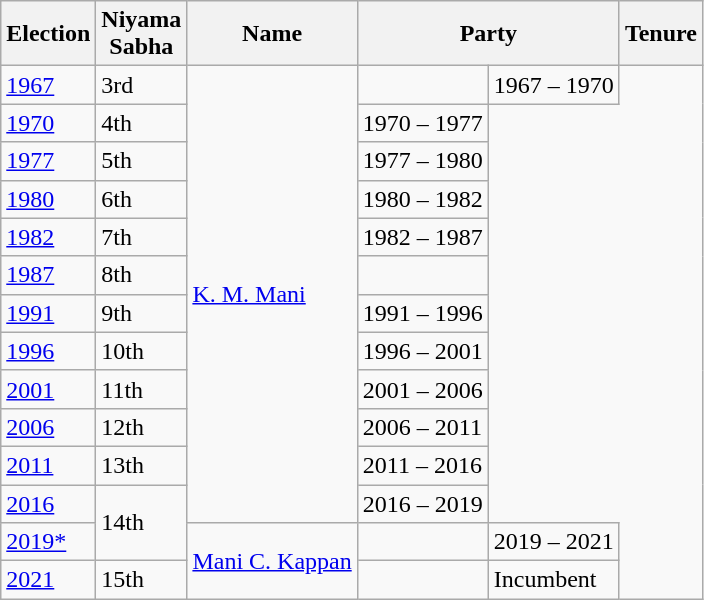<table class="wikitable sortable">
<tr>
<th>Election</th>
<th>Niyama<br>Sabha</th>
<th>Name</th>
<th colspan="2">Party</th>
<th>Tenure</th>
</tr>
<tr>
<td><a href='#'>1967</a></td>
<td>3rd</td>
<td rowspan="12"><a href='#'>K. M. Mani</a></td>
<td></td>
<td>1967 – 1970</td>
</tr>
<tr>
<td><a href='#'>1970</a></td>
<td>4th</td>
<td>1970 – 1977</td>
</tr>
<tr>
<td><a href='#'>1977</a></td>
<td>5th</td>
<td>1977 – 1980</td>
</tr>
<tr>
<td><a href='#'>1980</a></td>
<td>6th</td>
<td>1980 – 1982</td>
</tr>
<tr>
<td><a href='#'>1982</a></td>
<td>7th</td>
<td>1982 – 1987</td>
</tr>
<tr>
<td><a href='#'>1987</a></td>
<td>8th</td>
<td></td>
</tr>
<tr>
<td><a href='#'>1991</a></td>
<td>9th</td>
<td>1991 – 1996</td>
</tr>
<tr>
<td><a href='#'>1996</a></td>
<td>10th</td>
<td>1996 – 2001</td>
</tr>
<tr>
<td><a href='#'>2001</a></td>
<td>11th</td>
<td>2001 – 2006</td>
</tr>
<tr>
<td><a href='#'>2006</a></td>
<td>12th</td>
<td>2006 – 2011</td>
</tr>
<tr>
<td><a href='#'>2011</a></td>
<td>13th</td>
<td>2011 – 2016</td>
</tr>
<tr>
<td><a href='#'>2016</a></td>
<td rowspan="2">14th</td>
<td>2016 – 2019</td>
</tr>
<tr>
<td><a href='#'>2019*</a></td>
<td rowspan="2"><a href='#'>Mani C. Kappan</a></td>
<td></td>
<td>2019 – 2021</td>
</tr>
<tr>
<td><a href='#'>2021</a></td>
<td>15th</td>
<td></td>
<td>Incumbent</td>
</tr>
</table>
